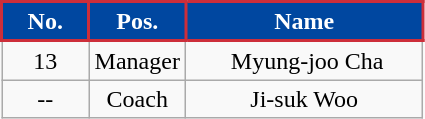<table class="wikitable" style="text-align: center;">
<tr>
<th style="background:#0047A0; color:#FFFFFF; border:2px solid #CD2E3A; width: 50px;">No.</th>
<th style="background:#0047A0; color:#FFFFFF; border:2px solid #CD2E3A; width: 50px;">Pos.</th>
<th style="background:#0047A0; color:#FFFFFF; border:2px solid #CD2E3A; width: 150px;">Name</th>
</tr>
<tr>
<td>13</td>
<td>Manager</td>
<td> Myung-joo Cha</td>
</tr>
<tr>
<td>--</td>
<td>Coach</td>
<td>Ji-suk Woo</td>
</tr>
</table>
